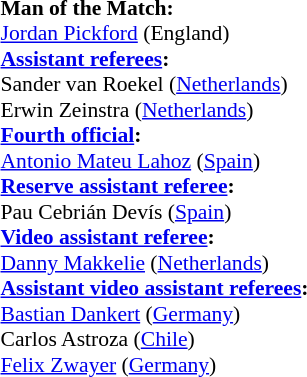<table style="width:100%; font-size:90%;">
<tr>
<td><br><strong>Man of the Match:</strong>
<br><a href='#'>Jordan Pickford</a> (England)<br><strong><a href='#'>Assistant referees</a>:</strong>
<br>Sander van Roekel (<a href='#'>Netherlands</a>)
<br>Erwin Zeinstra (<a href='#'>Netherlands</a>)
<br><strong><a href='#'>Fourth official</a>:</strong>
<br><a href='#'>Antonio Mateu Lahoz</a> (<a href='#'>Spain</a>)
<br><strong><a href='#'>Reserve assistant referee</a>:</strong>
<br>Pau Cebrián Devís (<a href='#'>Spain</a>)
<br><strong><a href='#'>Video assistant referee</a>:</strong>
<br><a href='#'>Danny Makkelie</a> (<a href='#'>Netherlands</a>)
<br><strong><a href='#'>Assistant video assistant referees</a>:</strong>
<br><a href='#'>Bastian Dankert</a> (<a href='#'>Germany</a>)
<br>Carlos Astroza (<a href='#'>Chile</a>)
<br><a href='#'>Felix Zwayer</a> (<a href='#'>Germany</a>)</td>
</tr>
</table>
